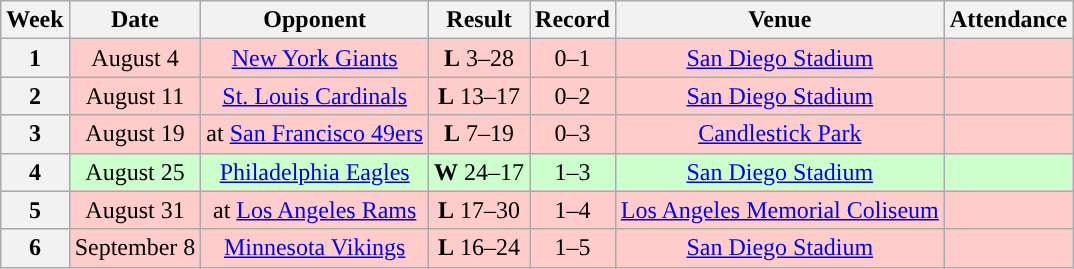<table class="wikitable" style="text-align:center">
<tr>
<th>Week</th>
<th>Date</th>
<th>Opponent</th>
<th>Result</th>
<th>Record</th>
<th>Venue</th>
<th>Attendance</th>
</tr>
<tr style="background:#fcc">
<th>1</th>
<td>August 4</td>
<td><a href='#'>New York Giants</a></td>
<td><strong>L</strong> 3–28</td>
<td>0–1</td>
<td><a href='#'>San Diego Stadium</a></td>
<td></td>
</tr>
<tr style="background:#fcc">
<th>2</th>
<td>August 11</td>
<td><a href='#'>St. Louis Cardinals</a></td>
<td><strong>L</strong> 13–17</td>
<td>0–2</td>
<td><a href='#'>San Diego Stadium</a></td>
<td></td>
</tr>
<tr style="background:#fcc">
<th>3</th>
<td>August 19</td>
<td>at <a href='#'>San Francisco 49ers</a></td>
<td><strong>L</strong> 7–19</td>
<td>0–3</td>
<td><a href='#'>Candlestick Park</a></td>
<td></td>
</tr>
<tr style="background:#cfc">
<th>4</th>
<td>August 25</td>
<td><a href='#'>Philadelphia Eagles</a></td>
<td><strong>W</strong> 24–17</td>
<td>1–3</td>
<td><a href='#'>San Diego Stadium</a></td>
<td></td>
</tr>
<tr style="background:#fcc">
<th>5</th>
<td>August 31</td>
<td>at <a href='#'>Los Angeles Rams</a></td>
<td><strong>L</strong> 17–30</td>
<td>1–4</td>
<td><a href='#'>Los Angeles Memorial Coliseum</a></td>
<td></td>
</tr>
<tr style="background:#fcc">
<th>6</th>
<td>September 8</td>
<td><a href='#'>Minnesota Vikings</a></td>
<td><strong>L</strong> 16–24</td>
<td>1–5</td>
<td><a href='#'>San Diego Stadium</a></td>
<td></td>
</tr>
</table>
